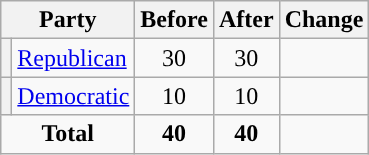<table class="wikitable" style="text-align:center;">
<tr>
<th colspan="2">Party</th>
<th>Before</th>
<th>After</th>
<th>Change</th>
</tr>
<tr>
<th style="background-color:"></th>
<td style="text-align:left;"><a href='#'>Republican</a></td>
<td>30</td>
<td>30</td>
<td></td>
</tr>
<tr>
<th style="background-color:"></th>
<td style="text-align:left;"><a href='#'>Democratic</a></td>
<td>10</td>
<td>10</td>
<td></td>
</tr>
<tr>
<td colspan="2"><strong>Total</strong></td>
<td><strong>40</strong></td>
<td><strong>40</strong></td>
<td></td>
</tr>
</table>
